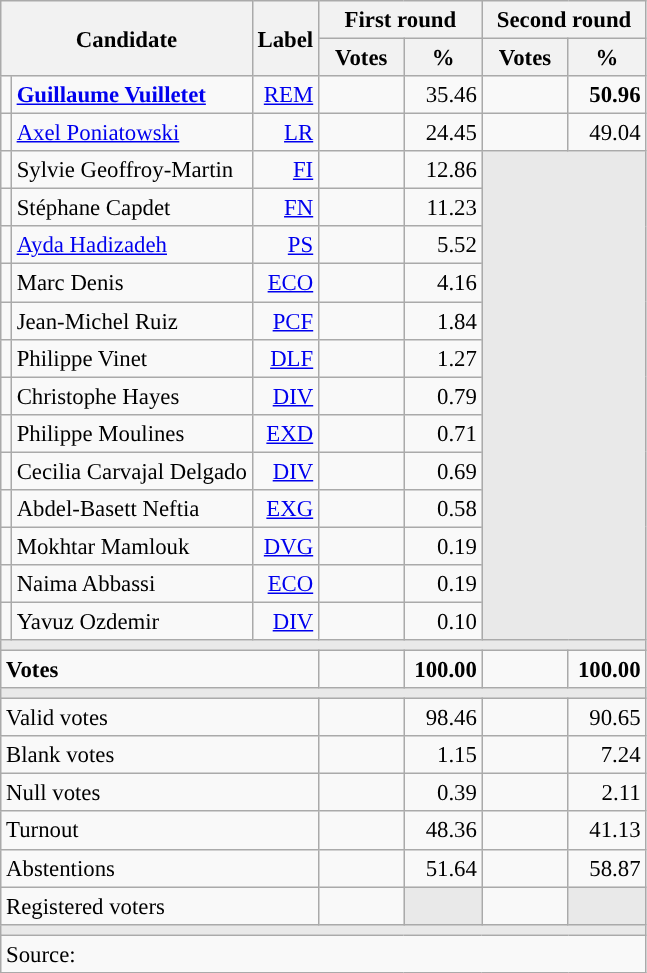<table class="wikitable" style="text-align:right;font-size:95%;">
<tr>
<th rowspan="2" colspan="2">Candidate</th>
<th rowspan="2">Label</th>
<th colspan="2">First round</th>
<th colspan="2">Second round</th>
</tr>
<tr>
<th style="width:50px;">Votes</th>
<th style="width:45px;">%</th>
<th style="width:50px;">Votes</th>
<th style="width:45px;">%</th>
</tr>
<tr>
<td style="color:inherit;background:"></td>
<td style="text-align:left;"><strong><a href='#'>Guillaume Vuilletet</a></strong></td>
<td><a href='#'>REM</a></td>
<td></td>
<td>35.46</td>
<td><strong></strong></td>
<td><strong>50.96</strong></td>
</tr>
<tr>
<td style="color:inherit;background:"></td>
<td style="text-align:left;"><a href='#'>Axel Poniatowski</a></td>
<td><a href='#'>LR</a></td>
<td></td>
<td>24.45</td>
<td></td>
<td>49.04</td>
</tr>
<tr>
<td style="color:inherit;background:"></td>
<td style="text-align:left;">Sylvie Geoffroy-Martin</td>
<td><a href='#'>FI</a></td>
<td></td>
<td>12.86</td>
<td colspan="2" rowspan="13" style="background:#E9E9E9;"></td>
</tr>
<tr>
<td style="color:inherit;background:"></td>
<td style="text-align:left;">Stéphane Capdet</td>
<td><a href='#'>FN</a></td>
<td></td>
<td>11.23</td>
</tr>
<tr>
<td style="color:inherit;background:"></td>
<td style="text-align:left;"><a href='#'>Ayda Hadizadeh</a></td>
<td><a href='#'>PS</a></td>
<td></td>
<td>5.52</td>
</tr>
<tr>
<td style="color:inherit;background:"></td>
<td style="text-align:left;">Marc Denis</td>
<td><a href='#'>ECO</a></td>
<td></td>
<td>4.16</td>
</tr>
<tr>
<td style="color:inherit;background:"></td>
<td style="text-align:left;">Jean-Michel Ruiz</td>
<td><a href='#'>PCF</a></td>
<td></td>
<td>1.84</td>
</tr>
<tr>
<td style="color:inherit;background:"></td>
<td style="text-align:left;">Philippe Vinet</td>
<td><a href='#'>DLF</a></td>
<td></td>
<td>1.27</td>
</tr>
<tr>
<td style="color:inherit;background:"></td>
<td style="text-align:left;">Christophe Hayes</td>
<td><a href='#'>DIV</a></td>
<td></td>
<td>0.79</td>
</tr>
<tr>
<td style="color:inherit;background:"></td>
<td style="text-align:left;">Philippe Moulines</td>
<td><a href='#'>EXD</a></td>
<td></td>
<td>0.71</td>
</tr>
<tr>
<td style="color:inherit;background:"></td>
<td style="text-align:left;">Cecilia Carvajal Delgado</td>
<td><a href='#'>DIV</a></td>
<td></td>
<td>0.69</td>
</tr>
<tr>
<td style="color:inherit;background:"></td>
<td style="text-align:left;">Abdel-Basett Neftia</td>
<td><a href='#'>EXG</a></td>
<td></td>
<td>0.58</td>
</tr>
<tr>
<td style="color:inherit;background:"></td>
<td style="text-align:left;">Mokhtar Mamlouk</td>
<td><a href='#'>DVG</a></td>
<td></td>
<td>0.19</td>
</tr>
<tr>
<td style="color:inherit;background:"></td>
<td style="text-align:left;">Naima Abbassi</td>
<td><a href='#'>ECO</a></td>
<td></td>
<td>0.19</td>
</tr>
<tr>
<td style="color:inherit;background:"></td>
<td style="text-align:left;">Yavuz Ozdemir</td>
<td><a href='#'>DIV</a></td>
<td></td>
<td>0.10</td>
</tr>
<tr>
<td colspan="7" style="background:#E9E9E9;"></td>
</tr>
<tr style="font-weight:bold;">
<td colspan="3" style="text-align:left;">Votes</td>
<td></td>
<td>100.00</td>
<td></td>
<td>100.00</td>
</tr>
<tr>
<td colspan="7" style="background:#E9E9E9;"></td>
</tr>
<tr>
<td colspan="3" style="text-align:left;">Valid votes</td>
<td></td>
<td>98.46</td>
<td></td>
<td>90.65</td>
</tr>
<tr>
<td colspan="3" style="text-align:left;">Blank votes</td>
<td></td>
<td>1.15</td>
<td></td>
<td>7.24</td>
</tr>
<tr>
<td colspan="3" style="text-align:left;">Null votes</td>
<td></td>
<td>0.39</td>
<td></td>
<td>2.11</td>
</tr>
<tr>
<td colspan="3" style="text-align:left;">Turnout</td>
<td></td>
<td>48.36</td>
<td></td>
<td>41.13</td>
</tr>
<tr>
<td colspan="3" style="text-align:left;">Abstentions</td>
<td></td>
<td>51.64</td>
<td></td>
<td>58.87</td>
</tr>
<tr>
<td colspan="3" style="text-align:left;">Registered voters</td>
<td></td>
<td style="color:inherit;background:#E9E9E9;"></td>
<td></td>
<td style="color:inherit;background:#E9E9E9;"></td>
</tr>
<tr>
<td colspan="7" style="background:#E9E9E9;"></td>
</tr>
<tr>
<td colspan="7" style="text-align:left;">Source: </td>
</tr>
</table>
